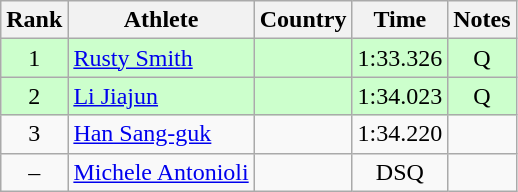<table class="wikitable" style="text-align:center">
<tr>
<th>Rank</th>
<th>Athlete</th>
<th>Country</th>
<th>Time</th>
<th>Notes</th>
</tr>
<tr bgcolor=ccffcc>
<td>1</td>
<td align=left><a href='#'>Rusty Smith</a></td>
<td align=left></td>
<td>1:33.326</td>
<td>Q</td>
</tr>
<tr bgcolor=ccffcc>
<td>2</td>
<td align=left><a href='#'>Li Jiajun</a></td>
<td align=left></td>
<td>1:34.023</td>
<td>Q</td>
</tr>
<tr>
<td>3</td>
<td align=left><a href='#'>Han Sang-guk</a></td>
<td align=left></td>
<td>1:34.220</td>
<td></td>
</tr>
<tr>
<td>–</td>
<td align=left><a href='#'>Michele Antonioli</a></td>
<td align=left></td>
<td>DSQ</td>
<td></td>
</tr>
</table>
